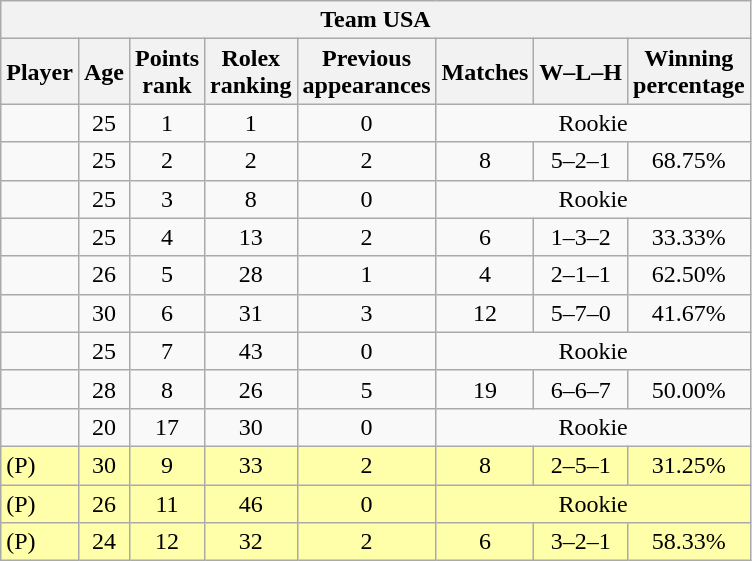<table class="wikitable sortable" style="text-align:center">
<tr>
<th colspan="8"> Team USA</th>
</tr>
<tr>
<th>Player</th>
<th>Age</th>
<th data-sort-type="number">Points<br>rank</th>
<th data-sort-type="number">Rolex<br>ranking</th>
<th data-sort-type="number">Previous<br>appearances</th>
<th data-sort-type="number">Matches</th>
<th data-sort-type="number">W–L–H</th>
<th data-sort-type="number">Winning<br>percentage</th>
</tr>
<tr>
<td align="left"></td>
<td>25</td>
<td>1</td>
<td>1</td>
<td>0</td>
<td colspan=3>Rookie</td>
</tr>
<tr>
<td align="left"></td>
<td>25</td>
<td>2</td>
<td>2</td>
<td>2</td>
<td>8</td>
<td>5–2–1</td>
<td>68.75%</td>
</tr>
<tr>
<td align="left"></td>
<td>25</td>
<td>3</td>
<td>8</td>
<td>0</td>
<td colspan=3>Rookie</td>
</tr>
<tr>
<td align="left"></td>
<td>25</td>
<td>4</td>
<td>13</td>
<td>2</td>
<td>6</td>
<td>1–3–2</td>
<td>33.33%</td>
</tr>
<tr>
<td align="left"></td>
<td>26</td>
<td>5</td>
<td>28</td>
<td>1</td>
<td>4</td>
<td>2–1–1</td>
<td>62.50%</td>
</tr>
<tr>
<td align="left"></td>
<td>30</td>
<td>6</td>
<td>31</td>
<td>3</td>
<td>12</td>
<td>5–7–0</td>
<td>41.67%</td>
</tr>
<tr>
<td align="left"></td>
<td>25</td>
<td>7</td>
<td>43</td>
<td>0</td>
<td colspan=3>Rookie</td>
</tr>
<tr>
<td align="left"></td>
<td>28</td>
<td>8</td>
<td>26</td>
<td>5</td>
<td>19</td>
<td>6–6–7</td>
<td>50.00%</td>
</tr>
<tr>
<td align="left"></td>
<td>20</td>
<td>17</td>
<td>30</td>
<td>0</td>
<td colspan=3>Rookie</td>
</tr>
<tr style="background:#ffa;">
<td align="left"> (P)</td>
<td>30</td>
<td>9</td>
<td>33</td>
<td>2</td>
<td>8</td>
<td>2–5–1</td>
<td>31.25%</td>
</tr>
<tr style="background:#ffa;">
<td align="left"> (P)</td>
<td>26</td>
<td>11</td>
<td>46</td>
<td>0</td>
<td colspan=3>Rookie</td>
</tr>
<tr style="background:#ffa;">
<td align="left"> (P)</td>
<td>24</td>
<td>12</td>
<td>32</td>
<td>2</td>
<td>6</td>
<td>3–2–1</td>
<td>58.33%</td>
</tr>
</table>
